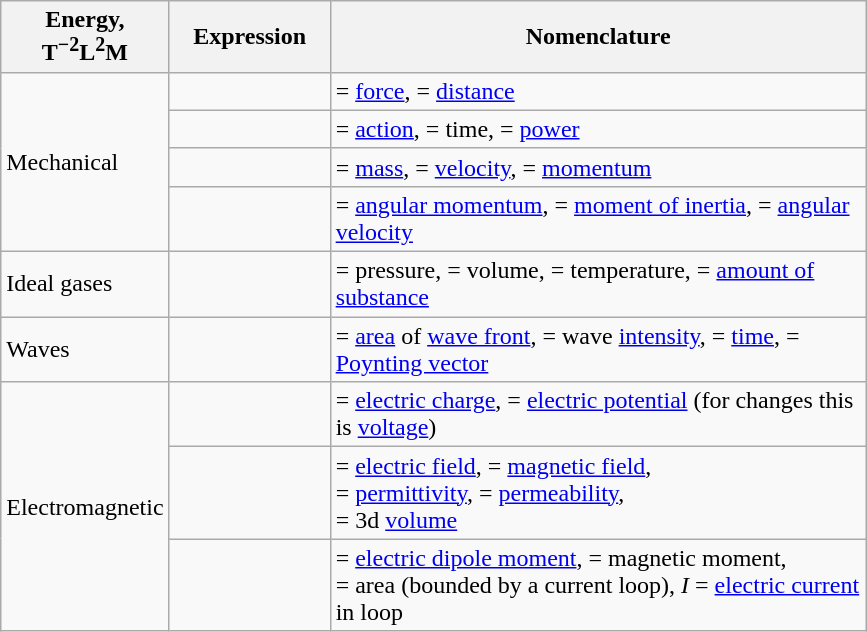<table class="wikitable">
<tr>
<th scope="col" style="width:100px;">Energy, <br>T<sup>−2</sup>L<sup>2</sup>M</th>
<th scope="col" style="width:100px;">Expression</th>
<th scope="col" style="width:350px;">Nomenclature</th>
</tr>
<tr>
<td rowspan="4">Mechanical</td>
<td></td>
<td> = <a href='#'>force</a>,  = <a href='#'>distance</a></td>
</tr>
<tr>
<td></td>
<td> = <a href='#'>action</a>,  = time,  = <a href='#'>power</a></td>
</tr>
<tr>
<td></td>
<td> = <a href='#'>mass</a>,  = <a href='#'>velocity</a>,  = <a href='#'>momentum</a></td>
</tr>
<tr>
<td></td>
<td> = <a href='#'>angular momentum</a>,  = <a href='#'>moment of inertia</a>,  = <a href='#'>angular velocity</a></td>
</tr>
<tr>
<td>Ideal gases</td>
<td></td>
<td> = pressure,  = volume,  = temperature,  = <a href='#'>amount of substance</a></td>
</tr>
<tr>
<td>Waves</td>
<td></td>
<td> = <a href='#'>area</a> of <a href='#'>wave front</a>,  = wave <a href='#'>intensity</a>,  = <a href='#'>time</a>,  = <a href='#'>Poynting vector</a></td>
</tr>
<tr>
<td rowspan="3">Electromagnetic</td>
<td></td>
<td> = <a href='#'>electric charge</a>,  = <a href='#'>electric potential</a> (for changes this is <a href='#'>voltage</a>)</td>
</tr>
<tr>
<td></td>
<td> = <a href='#'>electric field</a>,  = <a href='#'>magnetic field</a>, <br>  = <a href='#'>permittivity</a>,  = <a href='#'>permeability</a>, <br> = 3d <a href='#'>volume</a></td>
</tr>
<tr>
<td></td>
<td> = <a href='#'>electric dipole moment</a>,  = magnetic moment, <br>  = area (bounded by a current loop), <em>I</em> = <a href='#'>electric current</a> in loop</td>
</tr>
</table>
